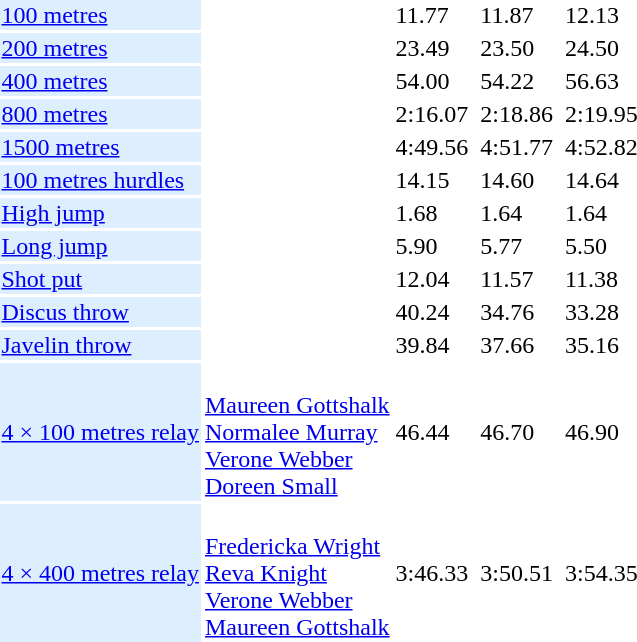<table>
<tr>
<td bgcolor = DDEEFF><a href='#'>100 metres</a></td>
<td></td>
<td>11.77</td>
<td></td>
<td>11.87</td>
<td></td>
<td>12.13</td>
</tr>
<tr>
<td bgcolor = DDEEFF><a href='#'>200 metres</a></td>
<td></td>
<td>23.49</td>
<td></td>
<td>23.50</td>
<td></td>
<td>24.50</td>
</tr>
<tr>
<td bgcolor = DDEEFF><a href='#'>400 metres</a></td>
<td></td>
<td>54.00</td>
<td></td>
<td>54.22</td>
<td></td>
<td>56.63</td>
</tr>
<tr>
<td bgcolor = DDEEFF><a href='#'>800 metres</a></td>
<td></td>
<td>2:16.07</td>
<td></td>
<td>2:18.86</td>
<td></td>
<td>2:19.95</td>
</tr>
<tr>
<td bgcolor = DDEEFF><a href='#'>1500 metres</a></td>
<td></td>
<td>4:49.56</td>
<td></td>
<td>4:51.77</td>
<td></td>
<td>4:52.82</td>
</tr>
<tr>
<td bgcolor = DDEEFF><a href='#'>100 metres hurdles</a></td>
<td></td>
<td>14.15</td>
<td></td>
<td>14.60</td>
<td></td>
<td>14.64</td>
</tr>
<tr>
<td bgcolor = DDEEFF><a href='#'>High jump</a></td>
<td></td>
<td>1.68</td>
<td></td>
<td>1.64</td>
<td></td>
<td>1.64</td>
</tr>
<tr>
<td bgcolor = DDEEFF><a href='#'>Long jump</a></td>
<td></td>
<td>5.90</td>
<td></td>
<td>5.77</td>
<td></td>
<td>5.50</td>
</tr>
<tr>
<td bgcolor = DDEEFF><a href='#'>Shot put</a></td>
<td></td>
<td>12.04</td>
<td></td>
<td>11.57</td>
<td></td>
<td>11.38</td>
</tr>
<tr>
<td bgcolor = DDEEFF><a href='#'>Discus throw</a></td>
<td></td>
<td>40.24</td>
<td></td>
<td>34.76</td>
<td></td>
<td>33.28</td>
</tr>
<tr>
<td bgcolor = DDEEFF><a href='#'>Javelin throw</a></td>
<td></td>
<td>39.84</td>
<td></td>
<td>37.66</td>
<td></td>
<td>35.16</td>
</tr>
<tr>
<td bgcolor = DDEEFF><a href='#'>4 × 100 metres relay</a></td>
<td> <br> <a href='#'>Maureen Gottshalk</a> <br> <a href='#'>Normalee Murray</a> <br> <a href='#'>Verone Webber</a><br> <a href='#'>Doreen Small</a></td>
<td>46.44</td>
<td></td>
<td>46.70</td>
<td></td>
<td>46.90</td>
</tr>
<tr>
<td bgcolor = DDEEFF><a href='#'>4 × 400 metres relay</a></td>
<td> <br> <a href='#'>Fredericka Wright</a> <br> <a href='#'>Reva Knight</a> <br> <a href='#'>Verone Webber</a> <br> <a href='#'>Maureen Gottshalk</a></td>
<td>3:46.33</td>
<td></td>
<td>3:50.51</td>
<td></td>
<td>3:54.35</td>
</tr>
</table>
